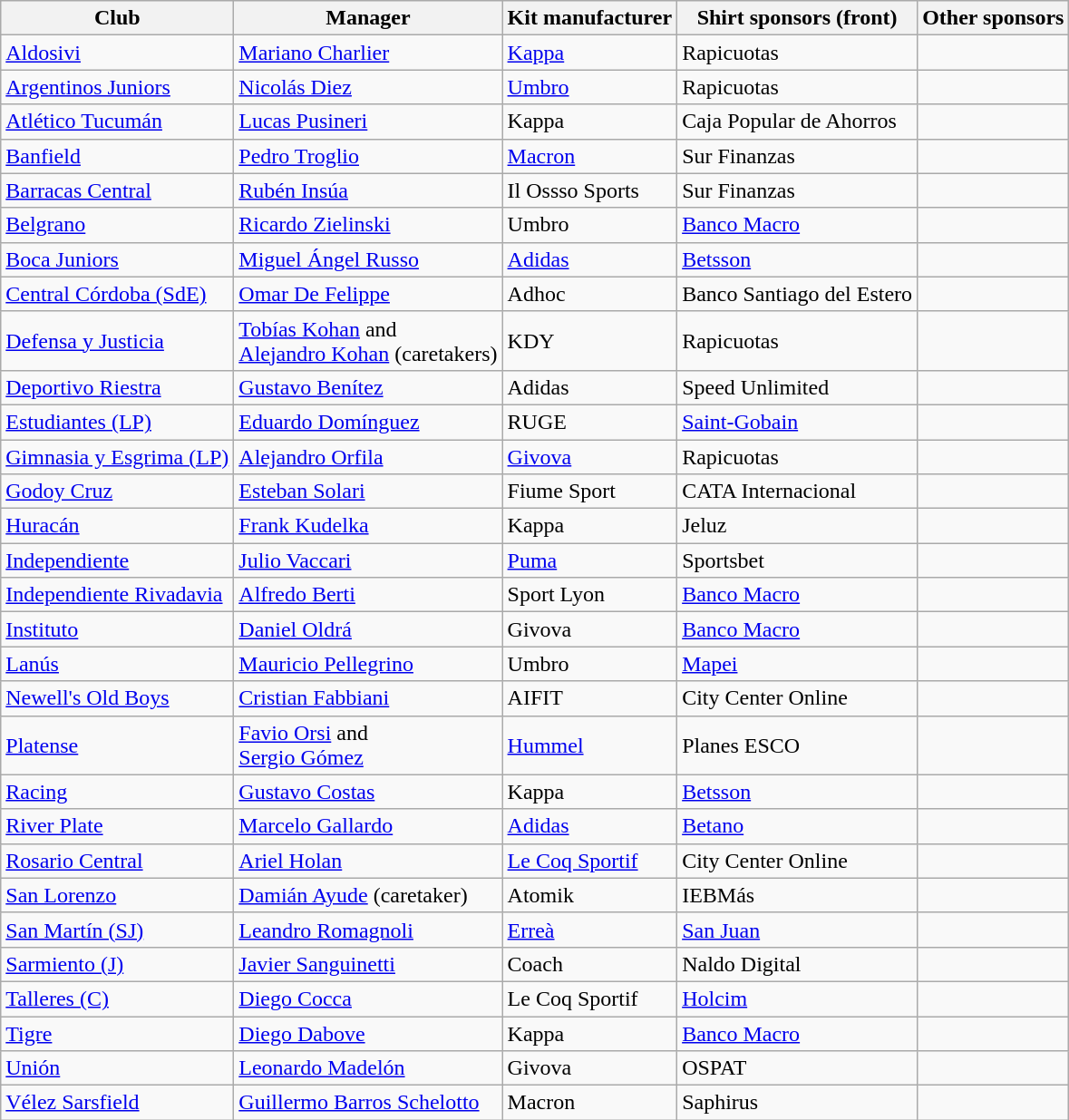<table class="wikitable sortable">
<tr>
<th>Club</th>
<th>Manager</th>
<th>Kit manufacturer</th>
<th>Shirt sponsors (front)</th>
<th class="unsortable">Other sponsors</th>
</tr>
<tr>
<td><a href='#'>Aldosivi</a></td>
<td> <a href='#'>Mariano Charlier</a></td>
<td><a href='#'>Kappa</a></td>
<td>Rapicuotas</td>
<td></td>
</tr>
<tr>
<td><a href='#'>Argentinos Juniors</a></td>
<td> <a href='#'>Nicolás Diez</a></td>
<td><a href='#'>Umbro</a></td>
<td>Rapicuotas</td>
<td></td>
</tr>
<tr>
<td><a href='#'>Atlético Tucumán</a></td>
<td> <a href='#'>Lucas Pusineri</a></td>
<td>Kappa</td>
<td>Caja Popular de Ahorros</td>
<td></td>
</tr>
<tr>
<td><a href='#'>Banfield</a></td>
<td> <a href='#'>Pedro Troglio</a></td>
<td><a href='#'>Macron</a></td>
<td>Sur Finanzas</td>
<td></td>
</tr>
<tr>
<td><a href='#'>Barracas Central</a></td>
<td> <a href='#'>Rubén Insúa</a></td>
<td>Il Ossso Sports</td>
<td>Sur Finanzas</td>
<td></td>
</tr>
<tr>
<td><a href='#'>Belgrano</a></td>
<td> <a href='#'>Ricardo Zielinski</a></td>
<td>Umbro</td>
<td><a href='#'>Banco Macro</a></td>
<td></td>
</tr>
<tr>
<td><a href='#'>Boca Juniors</a></td>
<td> <a href='#'>Miguel Ángel Russo</a></td>
<td><a href='#'>Adidas</a></td>
<td><a href='#'>Betsson</a></td>
<td></td>
</tr>
<tr>
<td><a href='#'>Central Córdoba (SdE)</a></td>
<td> <a href='#'>Omar De Felippe</a></td>
<td>Adhoc</td>
<td>Banco Santiago del Estero</td>
<td></td>
</tr>
<tr>
<td><a href='#'>Defensa y Justicia</a></td>
<td> <a href='#'>Tobías Kohan</a> and <br>  <a href='#'>Alejandro Kohan</a> (caretakers)</td>
<td>KDY</td>
<td>Rapicuotas</td>
<td></td>
</tr>
<tr>
<td><a href='#'>Deportivo Riestra</a></td>
<td> <a href='#'>Gustavo Benítez</a></td>
<td>Adidas</td>
<td>Speed Unlimited</td>
<td></td>
</tr>
<tr>
<td><a href='#'>Estudiantes (LP)</a></td>
<td> <a href='#'>Eduardo Domínguez</a></td>
<td>RUGE</td>
<td><a href='#'>Saint-Gobain</a></td>
<td></td>
</tr>
<tr>
<td><a href='#'>Gimnasia y Esgrima (LP)</a></td>
<td> <a href='#'>Alejandro Orfila</a></td>
<td><a href='#'>Givova</a></td>
<td>Rapicuotas</td>
<td></td>
</tr>
<tr>
<td><a href='#'>Godoy Cruz</a></td>
<td> <a href='#'>Esteban Solari</a></td>
<td>Fiume Sport</td>
<td>CATA Internacional</td>
<td></td>
</tr>
<tr>
<td><a href='#'>Huracán</a></td>
<td> <a href='#'>Frank Kudelka</a></td>
<td>Kappa</td>
<td>Jeluz</td>
<td></td>
</tr>
<tr>
<td><a href='#'>Independiente</a></td>
<td> <a href='#'>Julio Vaccari</a></td>
<td><a href='#'>Puma</a></td>
<td>Sportsbet</td>
<td></td>
</tr>
<tr>
<td><a href='#'>Independiente Rivadavia</a></td>
<td> <a href='#'>Alfredo Berti</a></td>
<td>Sport Lyon</td>
<td><a href='#'>Banco Macro</a></td>
<td></td>
</tr>
<tr>
<td><a href='#'>Instituto</a></td>
<td> <a href='#'>Daniel Oldrá</a></td>
<td>Givova</td>
<td><a href='#'>Banco Macro</a></td>
<td></td>
</tr>
<tr>
<td><a href='#'>Lanús</a></td>
<td> <a href='#'>Mauricio Pellegrino</a></td>
<td>Umbro</td>
<td><a href='#'>Mapei</a></td>
<td></td>
</tr>
<tr>
<td><a href='#'>Newell's Old Boys</a></td>
<td> <a href='#'>Cristian Fabbiani</a></td>
<td>AIFIT</td>
<td>City Center Online</td>
<td></td>
</tr>
<tr>
<td><a href='#'>Platense</a></td>
<td> <a href='#'>Favio Orsi</a> and <br> <a href='#'>Sergio Gómez</a></td>
<td><a href='#'>Hummel</a></td>
<td>Planes ESCO</td>
<td></td>
</tr>
<tr>
<td><a href='#'>Racing</a></td>
<td> <a href='#'>Gustavo Costas</a></td>
<td>Kappa</td>
<td><a href='#'>Betsson</a></td>
<td></td>
</tr>
<tr>
<td><a href='#'>River Plate</a></td>
<td> <a href='#'>Marcelo Gallardo</a></td>
<td><a href='#'>Adidas</a></td>
<td><a href='#'>Betano</a></td>
<td></td>
</tr>
<tr>
<td><a href='#'>Rosario Central</a></td>
<td> <a href='#'>Ariel Holan</a></td>
<td><a href='#'>Le Coq Sportif</a></td>
<td>City Center Online</td>
<td></td>
</tr>
<tr>
<td><a href='#'>San Lorenzo</a></td>
<td> <a href='#'>Damián Ayude</a> (caretaker)</td>
<td>Atomik</td>
<td>IEBMás</td>
<td></td>
</tr>
<tr>
<td><a href='#'>San Martín (SJ)</a></td>
<td> <a href='#'>Leandro Romagnoli</a></td>
<td><a href='#'>Erreà</a></td>
<td><a href='#'>San Juan</a></td>
<td></td>
</tr>
<tr>
<td><a href='#'>Sarmiento (J)</a></td>
<td> <a href='#'>Javier Sanguinetti</a></td>
<td>Coach</td>
<td>Naldo Digital</td>
<td></td>
</tr>
<tr>
<td><a href='#'>Talleres (C)</a></td>
<td> <a href='#'>Diego Cocca</a></td>
<td>Le Coq Sportif</td>
<td><a href='#'>Holcim</a></td>
<td></td>
</tr>
<tr>
<td><a href='#'>Tigre</a></td>
<td> <a href='#'>Diego Dabove</a></td>
<td>Kappa</td>
<td><a href='#'>Banco Macro</a></td>
<td></td>
</tr>
<tr>
<td><a href='#'>Unión</a></td>
<td> <a href='#'>Leonardo Madelón</a></td>
<td>Givova</td>
<td>OSPAT</td>
<td></td>
</tr>
<tr>
<td><a href='#'>Vélez Sarsfield</a></td>
<td> <a href='#'>Guillermo Barros Schelotto</a></td>
<td>Macron</td>
<td>Saphirus</td>
<td></td>
</tr>
</table>
